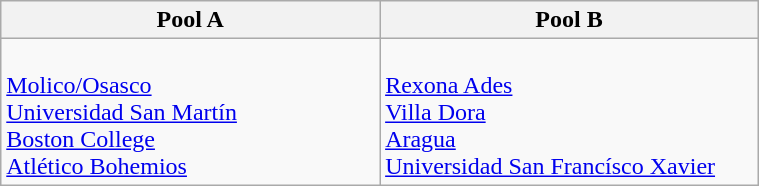<table class="wikitable">
<tr>
<th width=45%>Pool A</th>
<th width=45%>Pool B</th>
</tr>
<tr>
<td><br> <a href='#'>Molico/Osasco</a><br>
 <a href='#'>Universidad San Martín</a><br>
 <a href='#'>Boston College</a><br>
 <a href='#'>Atlético Bohemios</a><br></td>
<td><br> <a href='#'>Rexona Ades</a><br>
 <a href='#'>Villa Dora</a><br>
 <a href='#'>Aragua</a><br>
 <a href='#'>Universidad San Francísco Xavier</a><br></td>
</tr>
</table>
